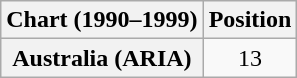<table class="wikitable plainrowheaders" style="text-align:center">
<tr>
<th scope="col">Chart (1990–1999)</th>
<th scope="col">Position</th>
</tr>
<tr>
<th scope="row">Australia (ARIA)</th>
<td>13</td>
</tr>
</table>
